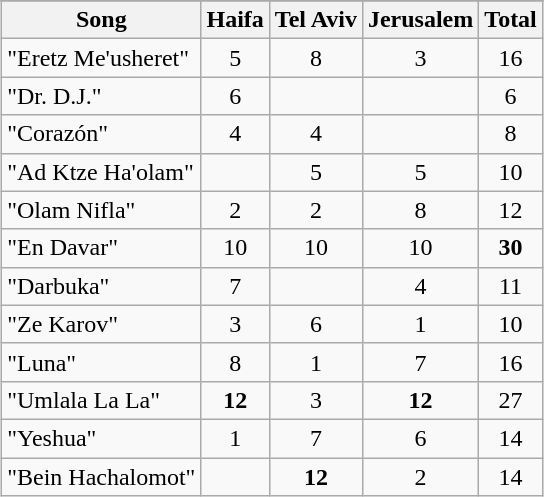<table class="wikitable plainrowheaders" style="margin: 1em auto 1em auto; text-align:center;">
<tr>
</tr>
<tr>
<th>Song</th>
<th>Haifa</th>
<th>Tel Aviv</th>
<th>Jerusalem</th>
<th>Total</th>
</tr>
<tr>
<td align="left">"Eretz Me'usheret"</td>
<td>5</td>
<td>8</td>
<td>3</td>
<td>16</td>
</tr>
<tr>
<td align="left">"Dr. D.J."</td>
<td>6</td>
<td></td>
<td></td>
<td>6</td>
</tr>
<tr>
<td align="left">"Corazón"</td>
<td>4</td>
<td>4</td>
<td></td>
<td>8</td>
</tr>
<tr>
<td align="left">"Ad Ktze Ha'olam"</td>
<td></td>
<td>5</td>
<td>5</td>
<td>10</td>
</tr>
<tr>
<td align="left">"Olam Nifla"</td>
<td>2</td>
<td>2</td>
<td>8</td>
<td>12</td>
</tr>
<tr>
<td align="left">"En Davar"</td>
<td>10</td>
<td>10</td>
<td>10</td>
<td><strong>30</strong></td>
</tr>
<tr>
<td align="left">"Darbuka"</td>
<td>7</td>
<td></td>
<td>4</td>
<td>11</td>
</tr>
<tr>
<td align="left">"Ze Karov"</td>
<td>3</td>
<td>6</td>
<td>1</td>
<td>10</td>
</tr>
<tr>
<td align="left">"Luna"</td>
<td>8</td>
<td>1</td>
<td>7</td>
<td>16</td>
</tr>
<tr>
<td align="left">"Umlala La La"</td>
<td><strong>12</strong></td>
<td>3</td>
<td><strong>12</strong></td>
<td>27</td>
</tr>
<tr>
<td align="left">"Yeshua"</td>
<td>1</td>
<td>7</td>
<td>6</td>
<td>14</td>
</tr>
<tr>
<td align="left">"Bein Hachalomot"</td>
<td></td>
<td><strong>12</strong></td>
<td>2</td>
<td>14</td>
</tr>
</table>
